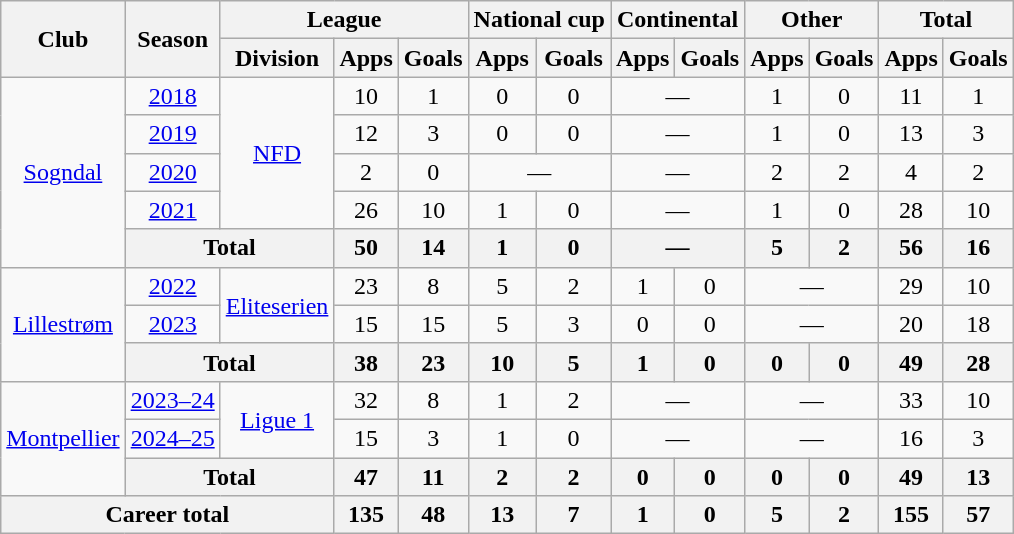<table class="wikitable" style="text-align: center;">
<tr>
<th rowspan="2">Club</th>
<th rowspan="2">Season</th>
<th colspan="3">League</th>
<th colspan="2">National cup</th>
<th colspan="2">Continental</th>
<th colspan="2">Other</th>
<th colspan="2">Total</th>
</tr>
<tr>
<th>Division</th>
<th>Apps</th>
<th>Goals</th>
<th>Apps</th>
<th>Goals</th>
<th>Apps</th>
<th>Goals</th>
<th>Apps</th>
<th>Goals</th>
<th>Apps</th>
<th>Goals</th>
</tr>
<tr>
<td rowspan="5"><a href='#'>Sogndal</a></td>
<td><a href='#'>2018</a></td>
<td rowspan="4"><a href='#'>NFD</a></td>
<td>10</td>
<td>1</td>
<td>0</td>
<td>0</td>
<td colspan="2">—</td>
<td>1</td>
<td>0</td>
<td>11</td>
<td>1</td>
</tr>
<tr>
<td><a href='#'>2019</a></td>
<td>12</td>
<td>3</td>
<td>0</td>
<td>0</td>
<td colspan="2">—</td>
<td>1</td>
<td>0</td>
<td>13</td>
<td>3</td>
</tr>
<tr>
<td><a href='#'>2020</a></td>
<td>2</td>
<td>0</td>
<td colspan="2">—</td>
<td colspan="2">—</td>
<td>2</td>
<td>2</td>
<td>4</td>
<td>2</td>
</tr>
<tr>
<td><a href='#'>2021</a></td>
<td>26</td>
<td>10</td>
<td>1</td>
<td>0</td>
<td colspan="2">—</td>
<td>1</td>
<td>0</td>
<td>28</td>
<td>10</td>
</tr>
<tr>
<th colspan="2">Total</th>
<th>50</th>
<th>14</th>
<th>1</th>
<th>0</th>
<th colspan="2">—</th>
<th>5</th>
<th>2</th>
<th>56</th>
<th>16</th>
</tr>
<tr>
<td rowspan="3"><a href='#'>Lillestrøm</a></td>
<td><a href='#'>2022</a></td>
<td rowspan="2"><a href='#'>Eliteserien</a></td>
<td>23</td>
<td>8</td>
<td>5</td>
<td>2</td>
<td>1</td>
<td>0</td>
<td colspan="2">—</td>
<td>29</td>
<td>10</td>
</tr>
<tr>
<td><a href='#'>2023</a></td>
<td>15</td>
<td>15</td>
<td>5</td>
<td>3</td>
<td>0</td>
<td>0</td>
<td colspan="2">—</td>
<td>20</td>
<td>18</td>
</tr>
<tr>
<th colspan="2">Total</th>
<th>38</th>
<th>23</th>
<th>10</th>
<th>5</th>
<th>1</th>
<th>0</th>
<th>0</th>
<th>0</th>
<th>49</th>
<th>28</th>
</tr>
<tr>
<td rowspan="3"><a href='#'>Montpellier</a></td>
<td><a href='#'>2023–24</a></td>
<td rowspan="2"><a href='#'>Ligue 1</a></td>
<td>32</td>
<td>8</td>
<td>1</td>
<td>2</td>
<td colspan="2">—</td>
<td colspan="2">—</td>
<td>33</td>
<td>10</td>
</tr>
<tr>
<td><a href='#'>2024–25</a></td>
<td>15</td>
<td>3</td>
<td>1</td>
<td>0</td>
<td colspan="2">—</td>
<td colspan="2">—</td>
<td>16</td>
<td>3</td>
</tr>
<tr>
<th colspan="2">Total</th>
<th>47</th>
<th>11</th>
<th>2</th>
<th>2</th>
<th>0</th>
<th>0</th>
<th>0</th>
<th>0</th>
<th>49</th>
<th>13</th>
</tr>
<tr>
<th colspan="3">Career total</th>
<th>135</th>
<th>48</th>
<th>13</th>
<th>7</th>
<th>1</th>
<th>0</th>
<th>5</th>
<th>2</th>
<th>155</th>
<th>57</th>
</tr>
</table>
